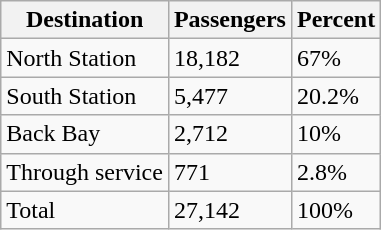<table class="wikitable">
<tr>
<th>Destination</th>
<th>Passengers</th>
<th>Percent</th>
</tr>
<tr>
<td>North Station</td>
<td>18,182</td>
<td>67%</td>
</tr>
<tr>
<td>South Station</td>
<td>5,477</td>
<td>20.2%</td>
</tr>
<tr>
<td>Back Bay</td>
<td>2,712</td>
<td>10%</td>
</tr>
<tr>
<td>Through service</td>
<td>771</td>
<td>2.8%</td>
</tr>
<tr>
<td>Total</td>
<td>27,142</td>
<td>100%</td>
</tr>
</table>
